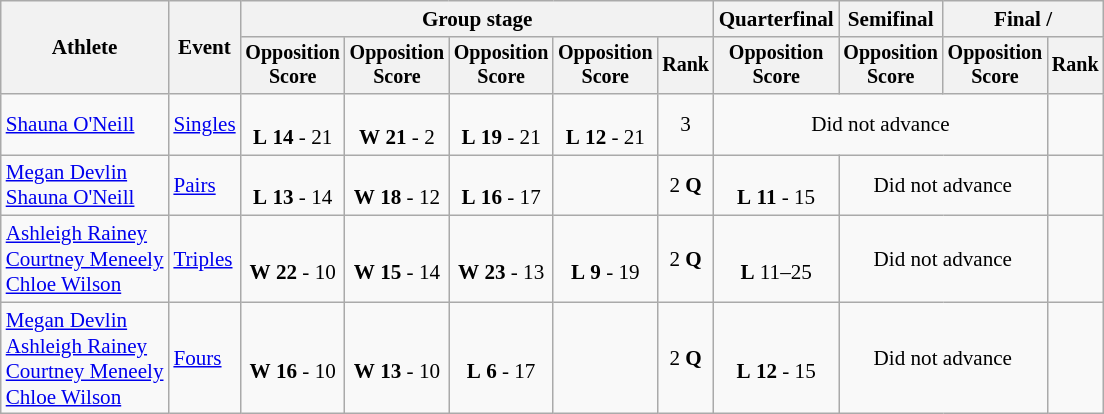<table class="wikitable" style="font-size:88%; text-align:center">
<tr>
<th rowspan=2>Athlete</th>
<th rowspan=2>Event</th>
<th colspan=5>Group stage</th>
<th>Quarterfinal</th>
<th>Semifinal</th>
<th colspan=2>Final / </th>
</tr>
<tr style="font-size:95%">
<th>Opposition<br>Score</th>
<th>Opposition<br>Score</th>
<th>Opposition<br>Score</th>
<th>Opposition<br>Score</th>
<th>Rank</th>
<th>Opposition<br>Score</th>
<th>Opposition<br>Score</th>
<th>Opposition<br>Score</th>
<th>Rank</th>
</tr>
<tr>
<td align=left><a href='#'>Shauna O'Neill</a></td>
<td align=left><a href='#'>Singles</a></td>
<td><br><strong>L</strong> <strong>14</strong> - 21</td>
<td><br><strong>W</strong> <strong>21</strong> - 2</td>
<td><br><strong>L</strong> <strong>19</strong> - 21</td>
<td><br><strong>L</strong> <strong>12</strong> - 21</td>
<td>3</td>
<td colspan="3">Did not advance</td>
<td></td>
</tr>
<tr>
<td align=left><a href='#'>Megan Devlin</a><br><a href='#'>Shauna O'Neill</a></td>
<td align=left><a href='#'>Pairs</a></td>
<td><br><strong>L</strong> <strong>13</strong> - 14</td>
<td><br><strong>W</strong> <strong>18</strong> - 12</td>
<td><br><strong>L</strong> <strong>16</strong> - 17</td>
<td></td>
<td>2 <strong>Q</strong></td>
<td><br><strong>L</strong> <strong>11</strong> - 15</td>
<td colspan="2">Did not advance</td>
<td></td>
</tr>
<tr>
<td align=left><a href='#'>Ashleigh Rainey</a><br><a href='#'>Courtney Meneely</a><br><a href='#'>Chloe Wilson</a></td>
<td align=left><a href='#'>Triples</a></td>
<td><br><strong>W</strong> <strong>22</strong> - 10</td>
<td><br><strong>W</strong> <strong>15</strong> - 14</td>
<td><br><strong>W</strong> <strong>23</strong> - 13</td>
<td><br><strong>L</strong> <strong>9</strong> - 19</td>
<td>2 <strong>Q</strong></td>
<td><br><strong>L</strong> 11–25</td>
<td colspan="2">Did not advance</td>
<td></td>
</tr>
<tr>
<td align=left><a href='#'>Megan Devlin</a><br><a href='#'>Ashleigh Rainey</a><br><a href='#'>Courtney Meneely</a><br><a href='#'>Chloe Wilson</a></td>
<td align=left><a href='#'>Fours</a></td>
<td><br><strong>W</strong> <strong>16</strong> - 10</td>
<td><br><strong>W</strong> <strong>13</strong> - 10</td>
<td><br><strong>L</strong> <strong>6</strong> - 17</td>
<td></td>
<td>2 <strong>Q</strong></td>
<td><br><strong>L</strong> <strong>12</strong> - 15</td>
<td colspan="2">Did not advance</td>
<td></td>
</tr>
</table>
